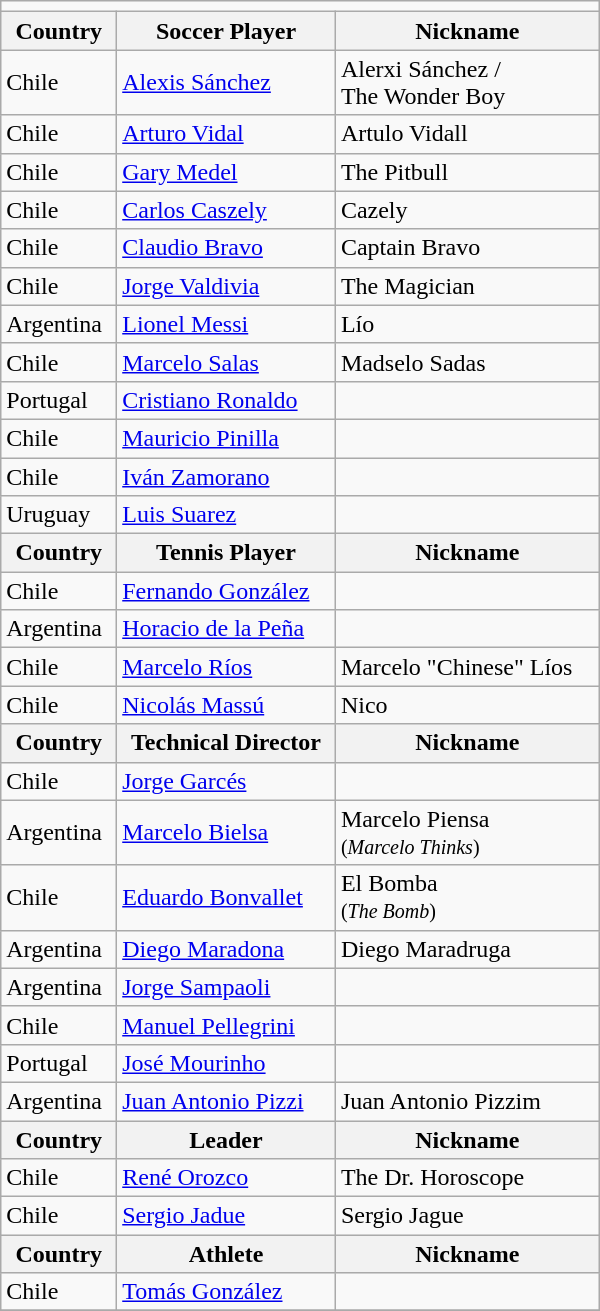<table class=wikitable width=400px>
<tr>
<td colspan=3></td>
</tr>
<tr>
<th>Country</th>
<th>Soccer Player</th>
<th>Nickname</th>
</tr>
<tr>
<td>Chile</td>
<td><a href='#'>Alexis Sánchez</a></td>
<td>Alerxi Sánchez / <br>The Wonder Boy</td>
</tr>
<tr>
<td>Chile</td>
<td><a href='#'>Arturo Vidal</a></td>
<td>Artulo Vidall</td>
</tr>
<tr>
<td>Chile</td>
<td><a href='#'>Gary Medel</a></td>
<td>The Pitbull</td>
</tr>
<tr>
<td>Chile</td>
<td><a href='#'>Carlos Caszely</a></td>
<td>Cazely</td>
</tr>
<tr>
<td>Chile</td>
<td><a href='#'>Claudio Bravo</a></td>
<td>Captain Bravo</td>
</tr>
<tr>
<td>Chile</td>
<td><a href='#'>Jorge Valdivia</a></td>
<td>The Magician</td>
</tr>
<tr>
<td>Argentina</td>
<td><a href='#'>Lionel Messi</a></td>
<td>Lío</td>
</tr>
<tr>
<td>Chile</td>
<td><a href='#'>Marcelo Salas</a></td>
<td>Madselo Sadas</td>
</tr>
<tr>
<td>Portugal</td>
<td><a href='#'>Cristiano Ronaldo</a></td>
<td></td>
</tr>
<tr>
<td>Chile</td>
<td><a href='#'>Mauricio Pinilla</a></td>
<td></td>
</tr>
<tr>
<td>Chile</td>
<td><a href='#'>Iván Zamorano</a></td>
<td></td>
</tr>
<tr>
<td>Uruguay</td>
<td><a href='#'>Luis Suarez</a></td>
<td></td>
</tr>
<tr>
<th>Country</th>
<th>Tennis Player</th>
<th>Nickname</th>
</tr>
<tr>
<td>Chile</td>
<td><a href='#'>Fernando González</a></td>
<td></td>
</tr>
<tr>
<td>Argentina</td>
<td><a href='#'>Horacio de la Peña</a></td>
<td></td>
</tr>
<tr>
<td>Chile</td>
<td><a href='#'>Marcelo Ríos</a></td>
<td>Marcelo "Chinese" Líos</td>
</tr>
<tr>
<td>Chile</td>
<td><a href='#'>Nicolás Massú</a></td>
<td>Nico</td>
</tr>
<tr>
<th>Country</th>
<th>Technical Director</th>
<th>Nickname</th>
</tr>
<tr>
<td>Chile</td>
<td><a href='#'>Jorge Garcés</a></td>
<td></td>
</tr>
<tr>
<td>Argentina</td>
<td><a href='#'>Marcelo Bielsa</a></td>
<td>Marcelo Piensa <br><small>(<em>Marcelo Thinks</em>)</small></td>
</tr>
<tr>
<td>Chile</td>
<td><a href='#'>Eduardo Bonvallet</a></td>
<td>El Bomba <br><small>(<em>The Bomb</em>)</small></td>
</tr>
<tr>
<td>Argentina</td>
<td><a href='#'>Diego Maradona</a></td>
<td>Diego Maradruga</td>
</tr>
<tr>
<td>Argentina</td>
<td><a href='#'>Jorge Sampaoli</a></td>
<td></td>
</tr>
<tr>
<td>Chile</td>
<td><a href='#'>Manuel Pellegrini</a></td>
<td></td>
</tr>
<tr>
<td>Portugal</td>
<td><a href='#'>José Mourinho</a></td>
<td></td>
</tr>
<tr>
<td>Argentina</td>
<td><a href='#'>Juan Antonio Pizzi</a></td>
<td>Juan Antonio Pizzim</td>
</tr>
<tr>
<th>Country</th>
<th>Leader</th>
<th>Nickname</th>
</tr>
<tr>
<td>Chile</td>
<td><a href='#'>René Orozco</a></td>
<td>The Dr. Horoscope</td>
</tr>
<tr>
<td>Chile</td>
<td><a href='#'>Sergio Jadue</a></td>
<td>Sergio Jague</td>
</tr>
<tr>
<th>Country</th>
<th>Athlete</th>
<th>Nickname</th>
</tr>
<tr>
<td>Chile</td>
<td><a href='#'>Tomás González</a></td>
<td></td>
</tr>
<tr>
</tr>
</table>
